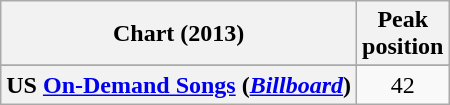<table class="wikitable sortable plainrowheaders" style="text-align:center">
<tr>
<th scope="col">Chart (2013)</th>
<th scope="col">Peak<br>position</th>
</tr>
<tr>
</tr>
<tr>
<th scope="row">US <a href='#'>On-Demand Songs</a> (<em><a href='#'>Billboard</a></em>)</th>
<td align="center">42</td>
</tr>
</table>
